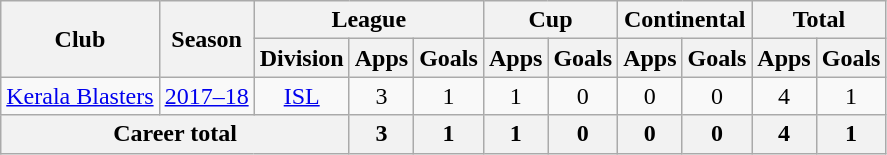<table class="wikitable" style="text-align: center;">
<tr>
<th rowspan="2">Club</th>
<th rowspan="2">Season</th>
<th colspan="3">League</th>
<th colspan="2">Cup</th>
<th colspan="2">Continental</th>
<th colspan="2">Total</th>
</tr>
<tr>
<th>Division</th>
<th>Apps</th>
<th>Goals</th>
<th>Apps</th>
<th>Goals</th>
<th>Apps</th>
<th>Goals</th>
<th>Apps</th>
<th>Goals</th>
</tr>
<tr>
<td rowspan="1"><a href='#'>Kerala Blasters</a></td>
<td><a href='#'>2017–18</a></td>
<td><a href='#'>ISL</a></td>
<td>3</td>
<td>1</td>
<td>1</td>
<td>0</td>
<td>0</td>
<td>0</td>
<td>4</td>
<td>1</td>
</tr>
<tr>
<th colspan="3">Career total</th>
<th>3</th>
<th>1</th>
<th>1</th>
<th>0</th>
<th>0</th>
<th>0</th>
<th>4</th>
<th>1</th>
</tr>
</table>
